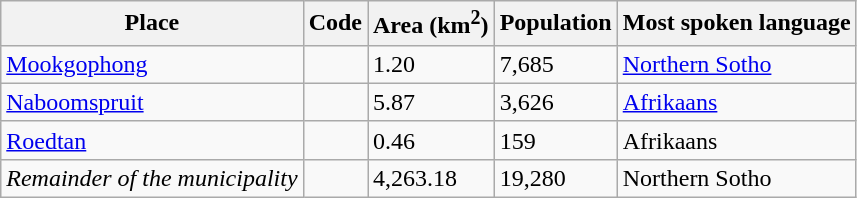<table class="wikitable sortable">
<tr>
<th>Place</th>
<th>Code</th>
<th>Area (km<sup>2</sup>)</th>
<th>Population</th>
<th>Most spoken language</th>
</tr>
<tr>
<td><a href='#'>Mookgophong</a></td>
<td></td>
<td>1.20</td>
<td>7,685</td>
<td><a href='#'>Northern Sotho</a></td>
</tr>
<tr>
<td><a href='#'>Naboomspruit</a></td>
<td></td>
<td>5.87</td>
<td>3,626</td>
<td><a href='#'>Afrikaans</a></td>
</tr>
<tr>
<td><a href='#'>Roedtan</a></td>
<td></td>
<td>0.46</td>
<td>159</td>
<td>Afrikaans</td>
</tr>
<tr>
<td><em>Remainder of the municipality</em></td>
<td></td>
<td>4,263.18</td>
<td>19,280</td>
<td>Northern Sotho</td>
</tr>
</table>
